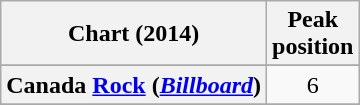<table class="wikitable sortable plainrowheaders">
<tr>
<th>Chart (2014)</th>
<th>Peak<br>position</th>
</tr>
<tr>
</tr>
<tr>
<th scope="row">Canada <a href='#'>Rock</a> (<em><a href='#'>Billboard</a></em>)</th>
<td style="text-align:center;">6</td>
</tr>
<tr>
</tr>
<tr>
</tr>
<tr>
</tr>
</table>
